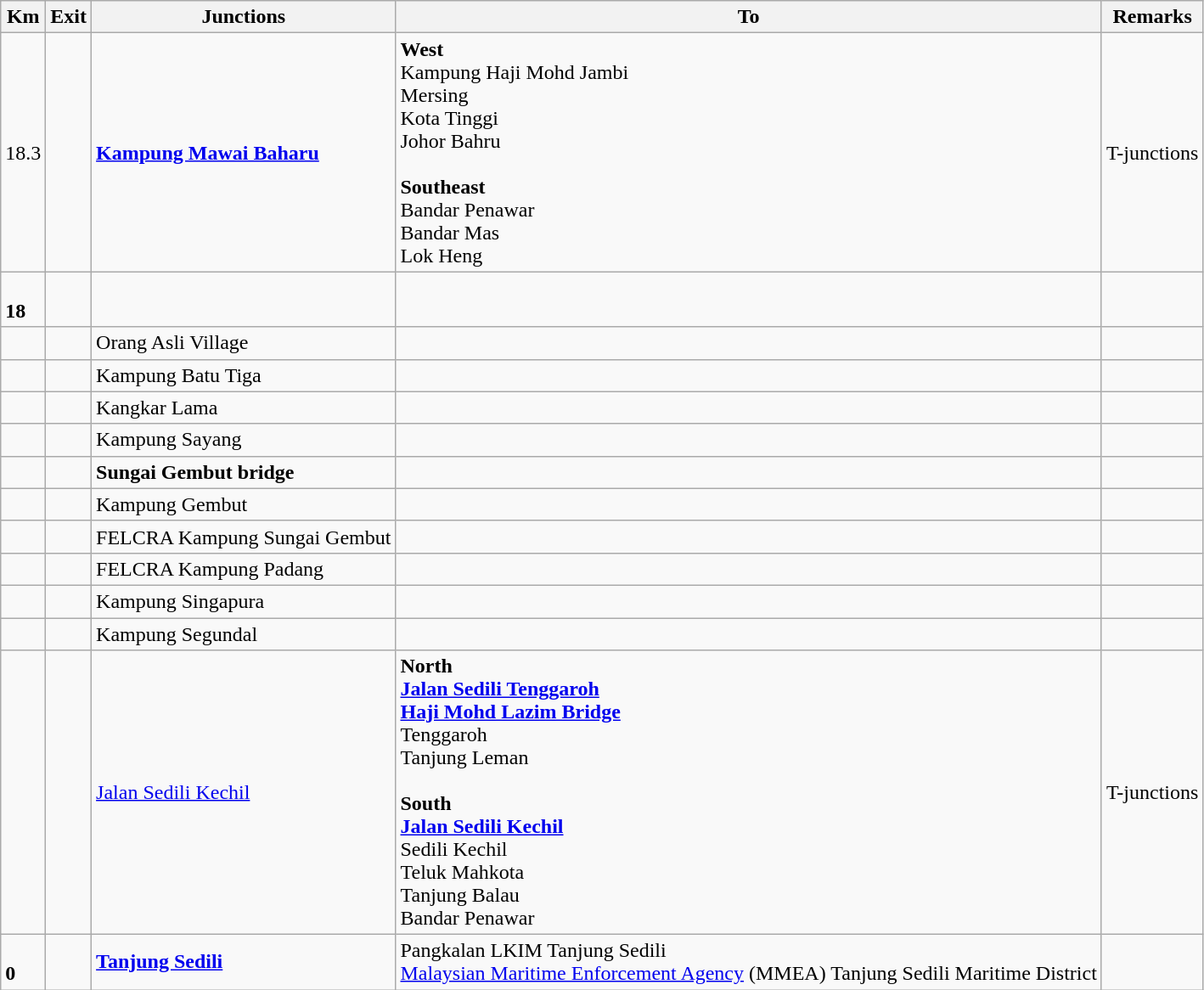<table class="wikitable">
<tr>
<th>Km</th>
<th>Exit</th>
<th>Junctions</th>
<th>To</th>
<th>Remarks</th>
</tr>
<tr>
<td>18.3</td>
<td></td>
<td><strong><a href='#'>Kampung Mawai Baharu</a></strong></td>
<td><strong>West</strong><br> Kampung Haji Mohd Jambi<br>  Mersing<br>  Kota Tinggi<br>  Johor Bahru<br><br><strong>Southeast</strong><br> Bandar Penawar<br> Bandar Mas<br> Lok Heng</td>
<td>T-junctions</td>
</tr>
<tr>
<td><br><strong>18</strong></td>
<td></td>
<td></td>
<td></td>
<td></td>
</tr>
<tr>
<td></td>
<td></td>
<td>Orang Asli Village</td>
<td></td>
<td></td>
</tr>
<tr>
<td></td>
<td></td>
<td>Kampung Batu Tiga</td>
<td></td>
<td></td>
</tr>
<tr>
<td></td>
<td></td>
<td>Kangkar Lama</td>
<td></td>
<td></td>
</tr>
<tr>
<td></td>
<td></td>
<td>Kampung Sayang</td>
<td></td>
<td></td>
</tr>
<tr>
<td></td>
<td></td>
<td><strong>Sungai Gembut bridge</strong></td>
<td></td>
<td></td>
</tr>
<tr>
<td></td>
<td></td>
<td>Kampung Gembut</td>
<td></td>
<td></td>
</tr>
<tr>
<td></td>
<td></td>
<td>FELCRA Kampung Sungai Gembut</td>
<td></td>
<td></td>
</tr>
<tr>
<td></td>
<td></td>
<td>FELCRA Kampung Padang</td>
<td></td>
<td></td>
</tr>
<tr>
<td></td>
<td></td>
<td>Kampung Singapura</td>
<td></td>
<td></td>
</tr>
<tr>
<td></td>
<td></td>
<td>Kampung Segundal</td>
<td></td>
<td></td>
</tr>
<tr>
<td></td>
<td></td>
<td><a href='#'>Jalan Sedili Kechil</a></td>
<td><strong>North</strong><br><strong><a href='#'>Jalan Sedili Tenggaroh</a></strong><br><strong><a href='#'>Haji Mohd Lazim Bridge</a></strong><br>Tenggaroh<br>Tanjung Leman<br><br><strong>South</strong><br> <strong><a href='#'>Jalan Sedili Kechil</a></strong><br>Sedili Kechil<br>Teluk Mahkota<br>Tanjung Balau<br>Bandar Penawar</td>
<td>T-junctions</td>
</tr>
<tr>
<td><br><strong>0</strong></td>
<td></td>
<td><strong><a href='#'>Tanjung Sedili</a></strong></td>
<td>Pangkalan LKIM Tanjung Sedili<br><a href='#'>Malaysian Maritime Enforcement Agency</a> (MMEA) Tanjung Sedili Maritime District</td>
<td></td>
</tr>
</table>
